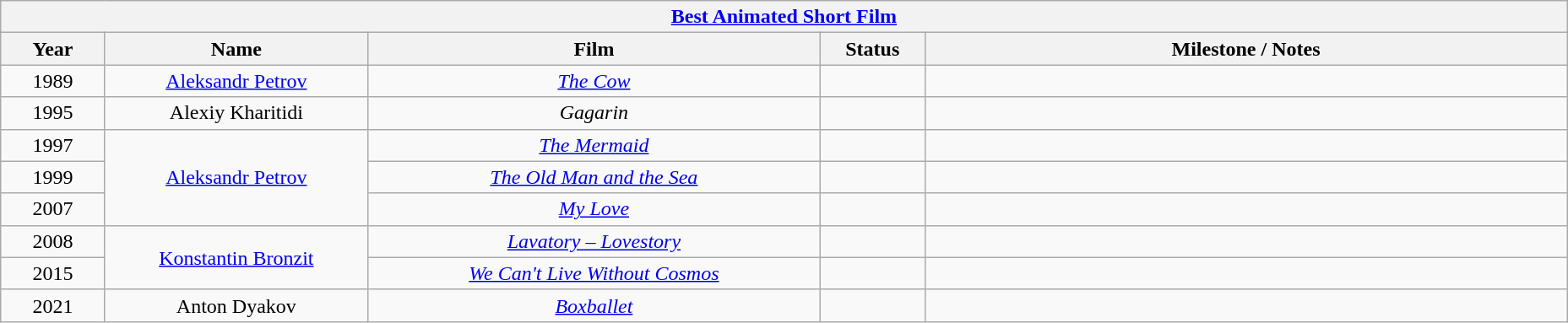<table class="wikitable" style="text-align: center">
<tr>
<th colspan=6 style="text-align:center;"><a href='#'>Best Animated Short Film</a></th>
</tr>
<tr>
<th style="width:075px;">Year</th>
<th style="width:200px;">Name</th>
<th style="width:350px;">Film</th>
<th style="width:075px;">Status</th>
<th style="width:500px;">Milestone / Notes</th>
</tr>
<tr>
<td style="text-align: center">1989</td>
<td><a href='#'>Aleksandr Petrov</a></td>
<td><em><a href='#'>The Cow</a></em></td>
<td></td>
<td></td>
</tr>
<tr>
<td style="text-align: center">1995</td>
<td>Alexiy Kharitidi</td>
<td><em>Gagarin</em></td>
<td></td>
<td></td>
</tr>
<tr>
<td style="text-align: center">1997</td>
<td rowspan="3"><a href='#'>Aleksandr Petrov</a></td>
<td><em><a href='#'>The Mermaid</a></em></td>
<td></td>
<td></td>
</tr>
<tr>
<td style="text-align: center">1999</td>
<td><em><a href='#'>The Old Man and the Sea</a></em></td>
<td></td>
<td></td>
</tr>
<tr>
<td style="text-align: center">2007</td>
<td><em><a href='#'>My Love</a></em></td>
<td></td>
<td></td>
</tr>
<tr>
<td style="text-align: center">2008</td>
<td rowspan="2"><a href='#'>Konstantin Bronzit</a></td>
<td><em><a href='#'>Lavatory – Lovestory</a></em></td>
<td></td>
<td></td>
</tr>
<tr>
<td style="text-align: center">2015</td>
<td><em><a href='#'>We Can't Live Without Cosmos</a></em></td>
<td></td>
<td></td>
</tr>
<tr>
<td style="text-align: center">2021</td>
<td>Anton Dyakov</td>
<td><em><a href='#'>Boxballet</a></em></td>
<td></td>
<td></td>
</tr>
</table>
